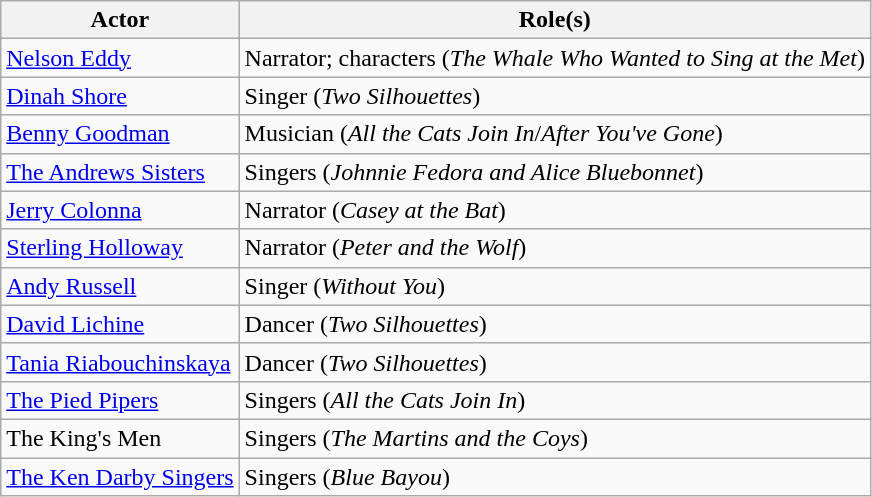<table class="wikitable">
<tr>
<th>Actor</th>
<th>Role(s)</th>
</tr>
<tr>
<td><a href='#'>Nelson Eddy</a></td>
<td>Narrator; characters (<em>The Whale Who Wanted to Sing at the Met</em>)</td>
</tr>
<tr>
<td><a href='#'>Dinah Shore</a></td>
<td>Singer (<em>Two Silhouettes</em>)</td>
</tr>
<tr>
<td><a href='#'>Benny Goodman</a></td>
<td>Musician (<em>All the Cats Join In</em>/<em>After You've Gone</em>)</td>
</tr>
<tr>
<td><a href='#'>The Andrews Sisters</a></td>
<td>Singers (<em>Johnnie Fedora and Alice Bluebonnet</em>)</td>
</tr>
<tr>
<td><a href='#'>Jerry Colonna</a></td>
<td>Narrator (<em>Casey at the Bat</em>)</td>
</tr>
<tr>
<td><a href='#'>Sterling Holloway</a></td>
<td>Narrator (<em>Peter and the Wolf</em>)</td>
</tr>
<tr>
<td><a href='#'>Andy Russell</a></td>
<td>Singer (<em>Without You</em>)</td>
</tr>
<tr>
<td><a href='#'>David Lichine</a></td>
<td>Dancer (<em>Two Silhouettes</em>)</td>
</tr>
<tr>
<td><a href='#'>Tania Riabouchinskaya</a></td>
<td>Dancer (<em>Two Silhouettes</em>)</td>
</tr>
<tr>
<td><a href='#'>The Pied Pipers</a></td>
<td>Singers (<em>All the Cats Join In</em>)</td>
</tr>
<tr>
<td>The King's Men</td>
<td>Singers (<em>The Martins and the Coys</em>)</td>
</tr>
<tr>
<td><a href='#'>The Ken Darby Singers</a></td>
<td>Singers (<em>Blue Bayou</em>)</td>
</tr>
</table>
